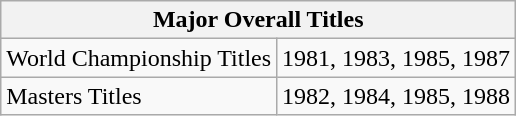<table class="wikitable">
<tr>
<th colspan="2">Major Overall Titles</th>
</tr>
<tr>
<td>World Championship Titles</td>
<td>1981, 1983, 1985, 1987</td>
</tr>
<tr>
<td>Masters Titles</td>
<td>1982, 1984, 1985, 1988</td>
</tr>
</table>
